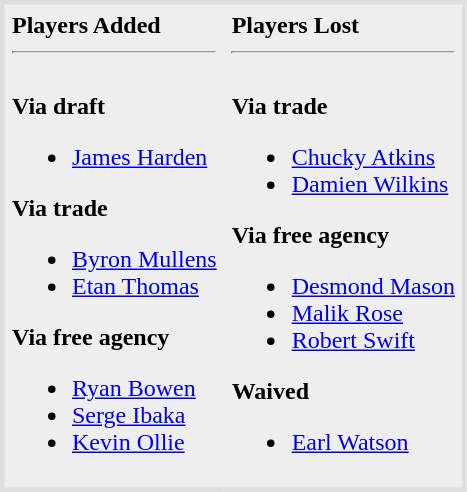<table style="border-collapse:collapse; background-color:#eeeeee" bordercolor="#DFDFDF" cellpadding="5">
<tr>
<td valign="top"><strong>Players Added</strong> <hr><br><strong>Via draft</strong><ul><li><a href='#'>James Harden</a></li></ul><strong>Via trade</strong><ul><li><a href='#'>Byron Mullens</a><br></li><li><a href='#'>Etan Thomas</a></li></ul><strong>Via free agency</strong><ul><li><a href='#'>Ryan Bowen</a></li><li><a href='#'>Serge Ibaka</a><br></li><li><a href='#'>Kevin Ollie</a></li></ul></td>
<td valign="top"><strong>Players Lost</strong> <hr><br><strong>Via trade</strong><ul><li><a href='#'>Chucky Atkins</a></li><li><a href='#'>Damien Wilkins</a></li></ul><strong>Via free agency</strong><ul><li><a href='#'>Desmond Mason</a></li><li><a href='#'>Malik Rose</a></li><li><a href='#'>Robert Swift</a></li></ul>
<strong>Waived</strong><ul><li><a href='#'>Earl Watson</a></li></ul></td>
</tr>
</table>
